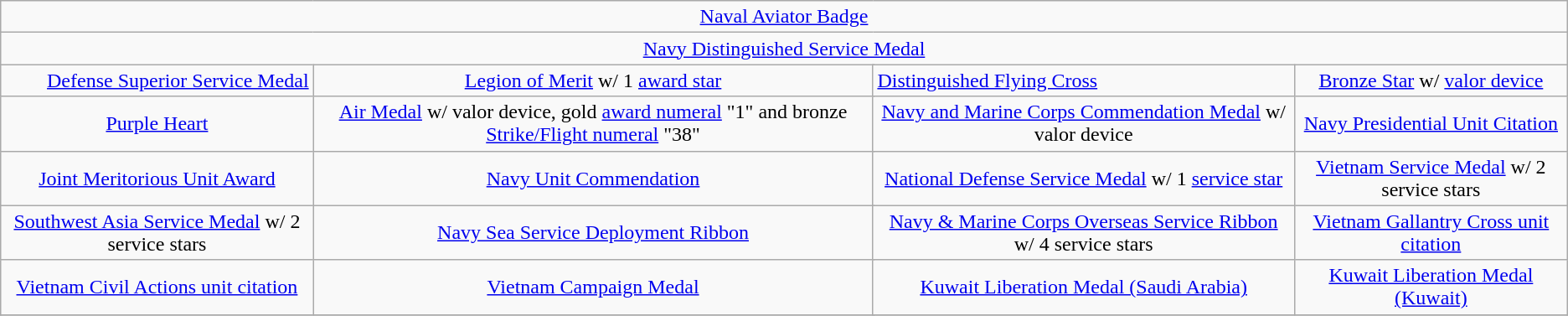<table class="wikitable">
<tr>
<td colspan="12" align="center"><a href='#'>Naval Aviator Badge</a></td>
</tr>
<tr>
<td colspan="12" align="center"><a href='#'>Navy Distinguished Service Medal</a></td>
</tr>
<tr>
<td colspan="3" align="right"><a href='#'>Defense Superior Service Medal</a></td>
<td colspan="3" align="center"><a href='#'>Legion of Merit</a> w/ 1 <a href='#'>award star</a></td>
<td colspan="3" align="left"><a href='#'>Distinguished Flying Cross</a></td>
<td colspan="3" align="center"><a href='#'>Bronze Star</a> w/ <a href='#'>valor device</a></td>
</tr>
<tr>
<td colspan="3" align="center"><a href='#'>Purple Heart</a></td>
<td colspan="3" align="center"><a href='#'>Air Medal</a> w/ valor device, gold <a href='#'>award numeral</a> "1" and bronze <a href='#'>Strike/Flight numeral</a> "38"</td>
<td colspan="3" align="center"><a href='#'>Navy and Marine Corps Commendation Medal</a> w/ valor device</td>
<td colspan="3" align="center"><a href='#'>Navy Presidential Unit Citation</a></td>
</tr>
<tr>
<td colspan="3" align="center"><a href='#'>Joint Meritorious Unit Award</a></td>
<td colspan="3" align="center"><a href='#'>Navy Unit Commendation</a></td>
<td colspan="3" align="center"><a href='#'>National Defense Service Medal</a> w/ 1 <a href='#'>service star</a></td>
<td colspan="3" align="center"><a href='#'>Vietnam Service Medal</a> w/ 2 service stars</td>
</tr>
<tr>
<td colspan="3" align="center"><a href='#'>Southwest Asia Service Medal</a> w/ 2 service stars</td>
<td colspan="3" align="center"><a href='#'>Navy Sea Service Deployment Ribbon</a></td>
<td colspan="3" align="center"><a href='#'>Navy & Marine Corps Overseas Service Ribbon</a> w/ 4 service stars</td>
<td colspan="3" align="center"><a href='#'>Vietnam Gallantry Cross unit citation</a></td>
</tr>
<tr>
<td colspan="3" align="center"><a href='#'>Vietnam Civil Actions unit citation</a></td>
<td colspan="3" align="center"><a href='#'>Vietnam Campaign Medal</a></td>
<td colspan="3" align="center"><a href='#'>Kuwait Liberation Medal (Saudi Arabia)</a></td>
<td colspan="3" align="center"><a href='#'>Kuwait Liberation Medal (Kuwait)</a></td>
</tr>
<tr>
</tr>
</table>
